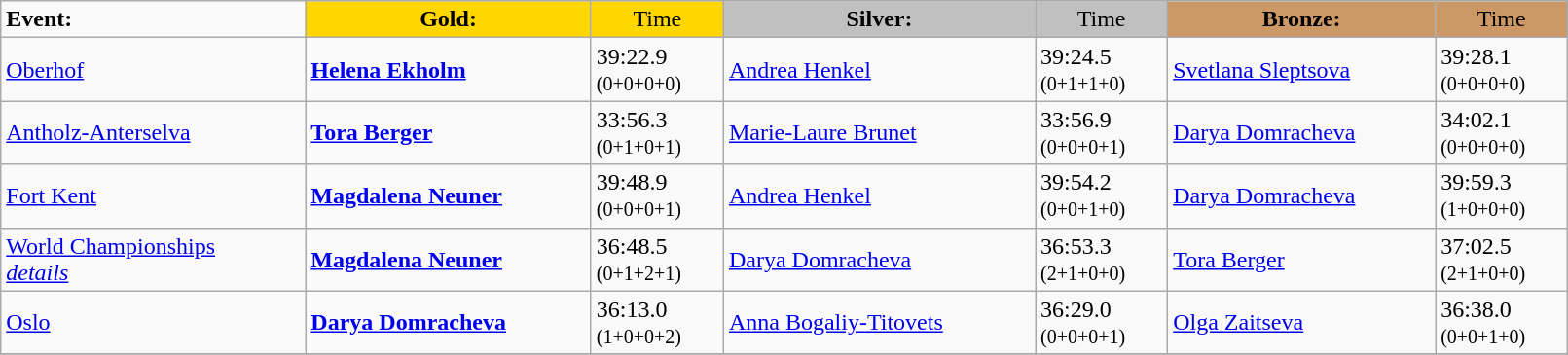<table class="wikitable" width=85%>
<tr>
<td><strong>Event:</strong></td>
<td style="text-align:center;background-color:gold;"><strong>Gold:</strong></td>
<td style="text-align:center;background-color:gold;">Time</td>
<td style="text-align:center;background-color:silver;"><strong>Silver:</strong></td>
<td style="text-align:center;background-color:silver;">Time</td>
<td style="text-align:center;background-color:#CC9966;"><strong>Bronze:</strong></td>
<td style="text-align:center;background-color:#CC9966;">Time</td>
</tr>
<tr>
<td><a href='#'>Oberhof</a><br></td>
<td><strong><a href='#'>Helena Ekholm</a></strong><br><small></small></td>
<td>39:22.9<br><small>(0+0+0+0)</small></td>
<td><a href='#'>Andrea Henkel</a><br><small></small></td>
<td>39:24.5<br><small>(0+1+1+0)</small></td>
<td><a href='#'>Svetlana Sleptsova</a><br><small></small></td>
<td>39:28.1<br><small>(0+0+0+0)</small></td>
</tr>
<tr>
<td><a href='#'>Antholz-Anterselva</a><br></td>
<td><strong><a href='#'>Tora Berger</a></strong><br><small></small></td>
<td>33:56.3<br><small>(0+1+0+1)</small></td>
<td><a href='#'>Marie-Laure Brunet</a><br><small></small></td>
<td>33:56.9<br><small>(0+0+0+1)</small></td>
<td><a href='#'>Darya Domracheva</a><br><small></small></td>
<td>34:02.1<br><small>(0+0+0+0)</small></td>
</tr>
<tr>
<td><a href='#'>Fort Kent</a><br></td>
<td><strong><a href='#'>Magdalena Neuner</a></strong><br><small></small></td>
<td>39:48.9<br><small>(0+0+0+1)</small></td>
<td><a href='#'>Andrea Henkel</a><br><small></small></td>
<td>39:54.2<br><small>(0+0+1+0)</small></td>
<td><a href='#'>Darya Domracheva</a><br><small></small></td>
<td>39:59.3 <br><small>(1+0+0+0)</small></td>
</tr>
<tr>
<td><a href='#'>World Championships</a><br><em><a href='#'>details</a></em></td>
<td><strong><a href='#'>Magdalena Neuner</a></strong><br><small></small></td>
<td>36:48.5 <br><small>(0+1+2+1)</small></td>
<td><a href='#'>Darya Domracheva</a><br><small></small></td>
<td>36:53.3 <br><small>(2+1+0+0)</small></td>
<td><a href='#'>Tora Berger</a><br><small></small></td>
<td>37:02.5<br><small>(2+1+0+0)</small></td>
</tr>
<tr>
<td><a href='#'>Oslo</a><br></td>
<td><strong><a href='#'>Darya Domracheva</a></strong><br><small></small></td>
<td>36:13.0 <br><small>(1+0+0+2)</small></td>
<td><a href='#'>Anna Bogaliy-Titovets</a><br><small></small></td>
<td>36:29.0	<br><small>(0+0+0+1)</small></td>
<td><a href='#'>Olga Zaitseva</a><br><small></small></td>
<td>36:38.0<br><small>(0+0+1+0)</small></td>
</tr>
<tr>
</tr>
</table>
